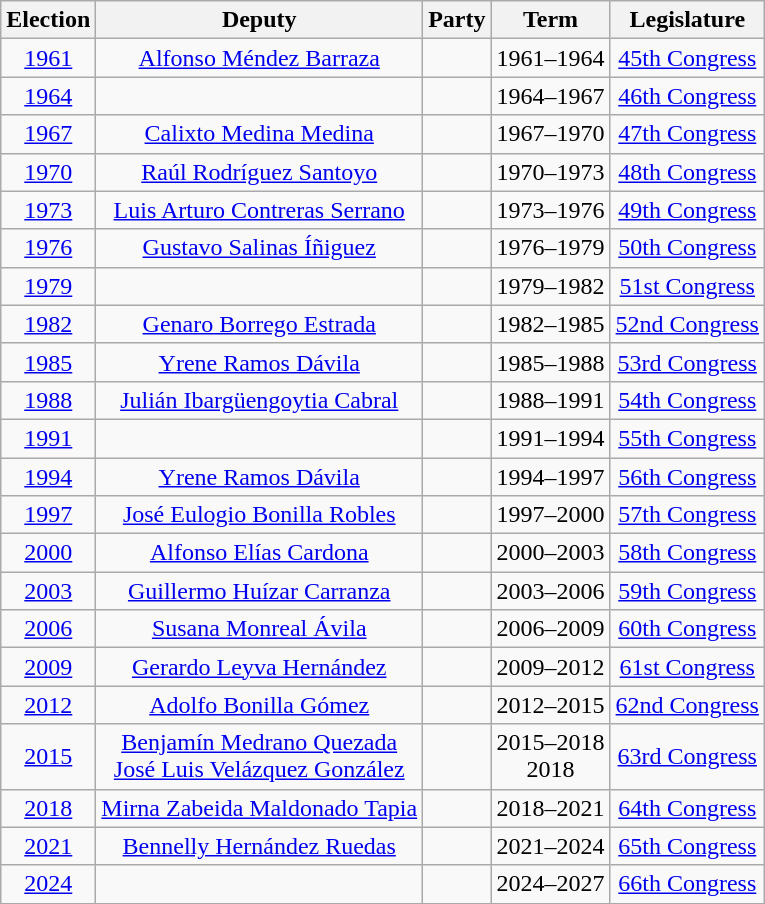<table class="wikitable" style="text-align: center">
<tr>
<th>Election</th>
<th>Deputy</th>
<th>Party</th>
<th>Term</th>
<th>Legislature</th>
</tr>
<tr>
<td><a href='#'>1961</a></td>
<td><a href='#'>Alfonso Méndez Barraza</a></td>
<td></td>
<td>1961–1964</td>
<td><a href='#'>45th Congress</a></td>
</tr>
<tr>
<td><a href='#'>1964</a></td>
<td></td>
<td></td>
<td>1964–1967</td>
<td><a href='#'>46th Congress</a></td>
</tr>
<tr>
<td><a href='#'>1967</a></td>
<td><a href='#'>Calixto Medina Medina</a></td>
<td></td>
<td>1967–1970</td>
<td><a href='#'>47th Congress</a></td>
</tr>
<tr>
<td><a href='#'>1970</a></td>
<td><a href='#'>Raúl Rodríguez Santoyo</a></td>
<td></td>
<td>1970–1973</td>
<td><a href='#'>48th Congress</a></td>
</tr>
<tr>
<td><a href='#'>1973</a></td>
<td><a href='#'>Luis Arturo Contreras Serrano</a></td>
<td></td>
<td>1973–1976</td>
<td><a href='#'>49th Congress</a></td>
</tr>
<tr>
<td><a href='#'>1976</a></td>
<td><a href='#'>Gustavo Salinas Íñiguez</a></td>
<td></td>
<td>1976–1979</td>
<td><a href='#'>50th Congress</a></td>
</tr>
<tr>
<td><a href='#'>1979</a></td>
<td></td>
<td></td>
<td>1979–1982</td>
<td><a href='#'>51st Congress</a></td>
</tr>
<tr>
<td><a href='#'>1982</a></td>
<td><a href='#'>Genaro Borrego Estrada</a></td>
<td></td>
<td>1982–1985</td>
<td><a href='#'>52nd Congress</a></td>
</tr>
<tr>
<td><a href='#'>1985</a></td>
<td><a href='#'>Yrene Ramos Dávila</a></td>
<td></td>
<td>1985–1988</td>
<td><a href='#'>53rd Congress</a></td>
</tr>
<tr>
<td><a href='#'>1988</a></td>
<td><a href='#'>Julián Ibargüengoytia Cabral</a></td>
<td></td>
<td>1988–1991</td>
<td><a href='#'>54th Congress</a></td>
</tr>
<tr>
<td><a href='#'>1991</a></td>
<td></td>
<td></td>
<td>1991–1994</td>
<td><a href='#'>55th Congress</a></td>
</tr>
<tr>
<td><a href='#'>1994</a></td>
<td><a href='#'>Yrene Ramos Dávila</a></td>
<td></td>
<td>1994–1997</td>
<td><a href='#'>56th Congress</a></td>
</tr>
<tr>
<td><a href='#'>1997</a></td>
<td><a href='#'>José Eulogio Bonilla Robles</a></td>
<td></td>
<td>1997–2000</td>
<td><a href='#'>57th Congress</a></td>
</tr>
<tr>
<td><a href='#'>2000</a></td>
<td><a href='#'>Alfonso Elías Cardona</a></td>
<td></td>
<td>2000–2003</td>
<td><a href='#'>58th Congress</a></td>
</tr>
<tr>
<td><a href='#'>2003</a></td>
<td><a href='#'>Guillermo Huízar Carranza</a></td>
<td></td>
<td>2003–2006</td>
<td><a href='#'>59th Congress</a></td>
</tr>
<tr>
<td><a href='#'>2006</a></td>
<td><a href='#'>Susana Monreal Ávila</a></td>
<td></td>
<td>2006–2009</td>
<td><a href='#'>60th Congress</a></td>
</tr>
<tr>
<td><a href='#'>2009</a></td>
<td><a href='#'>Gerardo Leyva Hernández</a></td>
<td></td>
<td>2009–2012</td>
<td><a href='#'>61st Congress</a></td>
</tr>
<tr>
<td><a href='#'>2012</a></td>
<td><a href='#'>Adolfo Bonilla Gómez</a></td>
<td></td>
<td>2012–2015</td>
<td><a href='#'>62nd Congress</a></td>
</tr>
<tr>
<td><a href='#'>2015</a></td>
<td><a href='#'>Benjamín Medrano Quezada</a><br> <a href='#'>José Luis Velázquez González</a></td>
<td></td>
<td>2015–2018<br>2018</td>
<td><a href='#'>63rd Congress</a></td>
</tr>
<tr>
<td><a href='#'>2018</a></td>
<td><a href='#'>Mirna Zabeida Maldonado Tapia</a></td>
<td></td>
<td>2018–2021</td>
<td><a href='#'>64th Congress</a></td>
</tr>
<tr>
<td><a href='#'>2021</a></td>
<td><a href='#'>Bennelly Hernández Ruedas</a></td>
<td></td>
<td>2021–2024</td>
<td><a href='#'>65th Congress</a></td>
</tr>
<tr>
<td><a href='#'>2024</a></td>
<td></td>
<td></td>
<td>2024–2027</td>
<td><a href='#'>66th Congress</a></td>
</tr>
</table>
